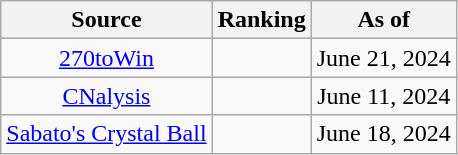<table class="wikitable" style="text-align:center">
<tr>
<th>Source</th>
<th>Ranking</th>
<th>As of</th>
</tr>
<tr>
<td><a href='#'>270toWin</a></td>
<td></td>
<td>June 21, 2024</td>
</tr>
<tr>
<td><a href='#'>CNalysis</a></td>
<td></td>
<td>June 11, 2024</td>
</tr>
<tr>
<td align="left"><a href='#'>Sabato's Crystal Ball</a></td>
<td></td>
<td>June 18, 2024</td>
</tr>
</table>
